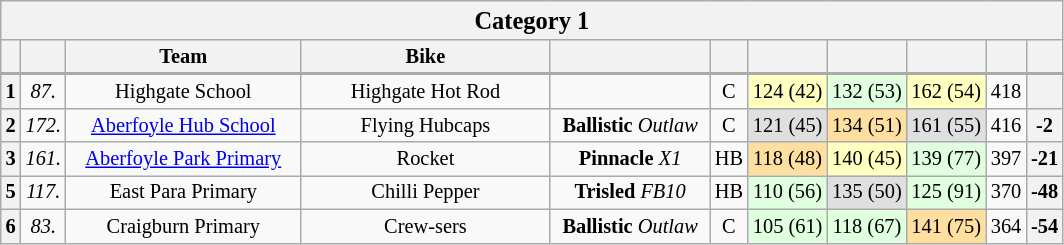<table class="wikitable collapsible collapsed" style="font-size: 85%; text-align:center">
<tr>
<th colspan="11" width="500"><big>Category 1</big></th>
</tr>
<tr>
<th valign="middle" width="5"></th>
<th valign="middle" width="5"></th>
<th valign="middle" width="150">Team</th>
<th valign="middle" width="160">Bike</th>
<th valign="middle" width="100"></th>
<th valign="middle" width="6"></th>
<th><a href='#'></a><br></th>
<th><a href='#'></a><br></th>
<th><a href='#'></a><br></th>
<th valign="middle" width="4"></th>
<th width="5" valign="middle"></th>
</tr>
<tr>
</tr>
<tr style="border-top:2px solid #aaaaaa">
<th>1</th>
<td><em>87.</em></td>
<td> Highgate School</td>
<td>Highgate Hot Rod</td>
<td></td>
<td>C</td>
<td bgcolor="#FFFFBF">124 (42)</td>
<td bgcolor="#dfffdf">132 (53)</td>
<td bgcolor="#FFFFBF">162 (54)</td>
<td>418</td>
<th></th>
</tr>
<tr>
<th>2</th>
<td><em>172.</em></td>
<td> <a href='#'>Aberfoyle Hub School</a></td>
<td>Flying Hubcaps</td>
<td><strong>Ballistic</strong> <em>Outlaw</em></td>
<td>C</td>
<td bgcolor="#dfdfdf">121 (45)</td>
<td bgcolor="#ffdf9f">134 (51)</td>
<td bgcolor="#dfdfdf">161 (55)</td>
<td>416</td>
<th>-2</th>
</tr>
<tr>
<th>3</th>
<td><em>161.</em></td>
<td> <a href='#'>Aberfoyle Park Primary</a></td>
<td>Rocket</td>
<td><strong>Pinnacle</strong> <em>X1</em></td>
<td>HB</td>
<td bgcolor="#ffdf9f">118 (48)</td>
<td bgcolor="#FFFFBF">140 (45)</td>
<td bgcolor="#dfffdf">139 (77)</td>
<td>397</td>
<th>-21</th>
</tr>
<tr>
<th>5</th>
<td><em>117.</em></td>
<td> East Para Primary</td>
<td>Chilli Pepper</td>
<td><strong>Trisled</strong> <em>FB10</em></td>
<td>HB</td>
<td bgcolor="#dfffdf">110 (56)</td>
<td bgcolor="#dfdfdf">135 (50)</td>
<td bgcolor="#dfffdf">125 (91)</td>
<td>370</td>
<th>-48</th>
</tr>
<tr>
<th>6</th>
<td><em>83.</em></td>
<td> Craigburn Primary</td>
<td>Crew-sers</td>
<td><strong>Ballistic</strong> <em>Outlaw</em></td>
<td>C</td>
<td bgcolor="#dfffdf">105 (61)</td>
<td bgcolor="#dfffdf">118 (67)</td>
<td bgcolor="#ffdf9f">141 (75)</td>
<td>364</td>
<th>-54</th>
</tr>
</table>
